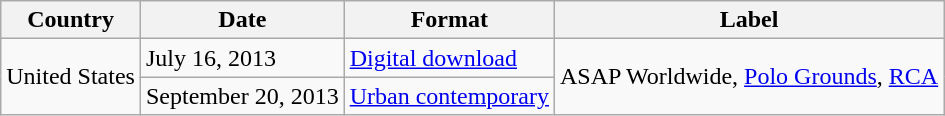<table class="wikitable">
<tr>
<th>Country</th>
<th>Date</th>
<th>Format</th>
<th>Label</th>
</tr>
<tr>
<td rowspan="2">United States</td>
<td>July 16, 2013</td>
<td><a href='#'>Digital download</a></td>
<td rowspan="2">ASAP Worldwide, <a href='#'>Polo Grounds</a>, <a href='#'>RCA</a></td>
</tr>
<tr>
<td>September 20, 2013</td>
<td><a href='#'>Urban contemporary</a></td>
</tr>
</table>
